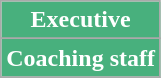<table class="wikitable">
<tr>
<th style="background:#48B07D; color:#FFFFFF;" scope="col" colspan="2">Executive</th>
</tr>
<tr>
</tr>
<tr>
</tr>
<tr>
</tr>
<tr>
<th style="background:#48B07D; color:#FFFFFF;" scope="col" colspan="2">Coaching staff<br></th>
</tr>
<tr>
</tr>
<tr>
</tr>
<tr>
</tr>
<tr>
</tr>
</table>
